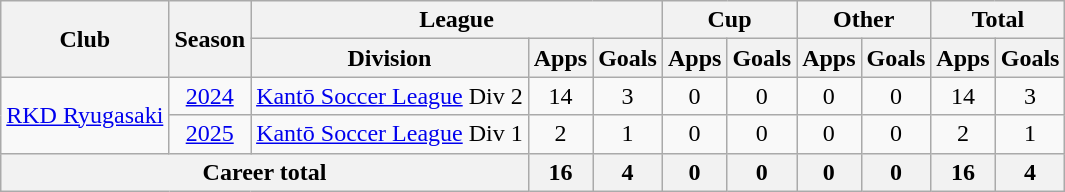<table class=wikitable style=text-align:center>
<tr>
<th rowspan="2">Club</th>
<th rowspan="2">Season</th>
<th colspan="3">League</th>
<th colspan="2">Cup</th>
<th colspan="2">Other</th>
<th colspan="2">Total</th>
</tr>
<tr>
<th>Division</th>
<th>Apps</th>
<th>Goals</th>
<th>Apps</th>
<th>Goals</th>
<th>Apps</th>
<th>Goals</th>
<th>Apps</th>
<th>Goals</th>
</tr>
<tr>
<td rowspan="2"><a href='#'>RKD Ryugasaki</a></td>
<td><a href='#'>2024</a></td>
<td><a href='#'>Kantō Soccer League</a> Div 2</td>
<td>14</td>
<td>3</td>
<td>0</td>
<td>0</td>
<td>0</td>
<td>0</td>
<td>14</td>
<td>3</td>
</tr>
<tr>
<td><a href='#'>2025</a></td>
<td><a href='#'>Kantō Soccer League</a> Div 1</td>
<td>2</td>
<td>1</td>
<td>0</td>
<td>0</td>
<td>0</td>
<td>0</td>
<td>2</td>
<td>1</td>
</tr>
<tr>
<th colspan="3">Career total</th>
<th>16</th>
<th>4</th>
<th>0</th>
<th>0</th>
<th>0</th>
<th>0</th>
<th>16</th>
<th>4</th>
</tr>
</table>
